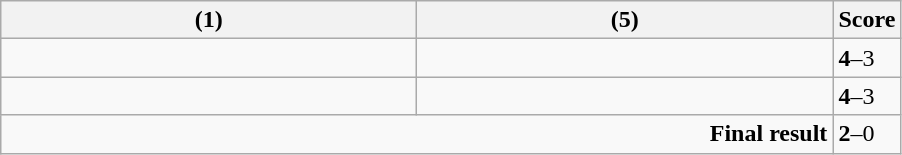<table class="wikitable">
<tr>
<th width=270> (1)</th>
<th width=270> (5)</th>
<th>Score</th>
</tr>
<tr>
<td></td>
<td></td>
<td><strong>4</strong>–3</td>
</tr>
<tr>
<td></td>
<td></td>
<td><strong>4</strong>–3</td>
</tr>
<tr>
<td colspan="2" align="right"><strong>Final result</strong></td>
<td><strong>2</strong>–0</td>
</tr>
</table>
